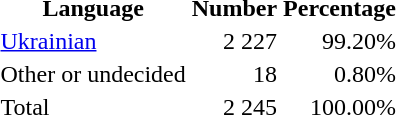<table class="standard">
<tr>
<th>Language</th>
<th>Number</th>
<th>Percentage</th>
</tr>
<tr>
<td><a href='#'>Ukrainian</a></td>
<td align="right">2 227</td>
<td align="right">99.20%</td>
</tr>
<tr>
<td>Other or undecided</td>
<td align="right">18</td>
<td align="right">0.80%</td>
</tr>
<tr>
<td>Total</td>
<td align="right">2 245</td>
<td align="right">100.00%</td>
</tr>
</table>
